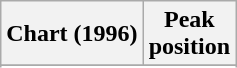<table class="wikitable sortable plainrowheaders" style="text-align:center">
<tr>
<th scope="col">Chart (1996)</th>
<th scope="col">Peak<br>position</th>
</tr>
<tr>
</tr>
<tr>
</tr>
</table>
